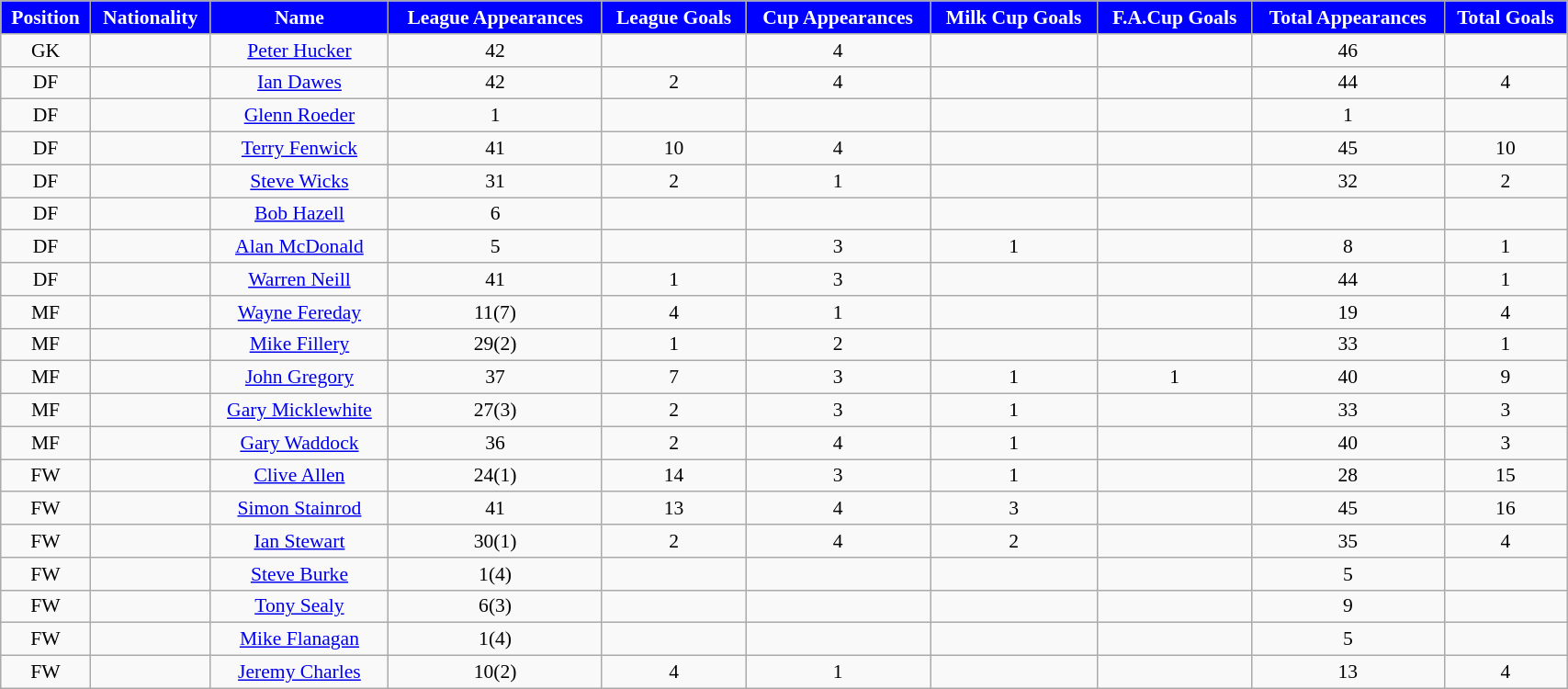<table class="wikitable" style="text-align:center; font-size:90%; width:90%;">
<tr>
<th style="background:#0000FF; color:#FFFFFF; text-align:center;">Position</th>
<th style="background:#0000FF; color:#FFFFFF; text-align:center;">Nationality</th>
<th style="background:#0000FF; color:#FFFFFF; text-align:center;"><strong>Name</strong></th>
<th style="background:#0000FF; color:#FFFFFF; text-align:center;">League Appearances</th>
<th style="background:#0000FF; color:#FFFFFF; text-align:center;">League Goals</th>
<th style="background:#0000FF; color:#FFFFFF; text-align:center;">Cup Appearances</th>
<th style="background:#0000FF; color:#FFFFFF; text-align:center;">Milk Cup Goals</th>
<th style="background:#0000FF; color:#FFFFFF; text-align:center;">F.A.Cup Goals</th>
<th style="background:#0000FF; color:#FFFFFF; text-align:center;">Total Appearances</th>
<th style="background:#0000FF; color:#FFFFFF; text-align:center;">Total Goals</th>
</tr>
<tr>
<td>GK</td>
<td></td>
<td><a href='#'>Peter Hucker</a></td>
<td>42</td>
<td></td>
<td>4</td>
<td></td>
<td></td>
<td>46</td>
<td></td>
</tr>
<tr>
<td>DF</td>
<td></td>
<td><a href='#'>Ian Dawes</a></td>
<td>42</td>
<td>2</td>
<td>4</td>
<td></td>
<td></td>
<td>44</td>
<td>4</td>
</tr>
<tr>
<td>DF</td>
<td></td>
<td><a href='#'>Glenn Roeder</a></td>
<td>1</td>
<td></td>
<td></td>
<td></td>
<td></td>
<td>1</td>
<td></td>
</tr>
<tr>
<td>DF</td>
<td></td>
<td><a href='#'>Terry Fenwick</a></td>
<td>41</td>
<td>10</td>
<td>4</td>
<td></td>
<td></td>
<td>45</td>
<td>10</td>
</tr>
<tr>
<td>DF</td>
<td></td>
<td><a href='#'>Steve Wicks</a></td>
<td>31</td>
<td>2</td>
<td>1</td>
<td></td>
<td></td>
<td>32</td>
<td>2</td>
</tr>
<tr>
<td>DF</td>
<td></td>
<td><a href='#'>Bob Hazell</a></td>
<td>6</td>
<td></td>
<td></td>
<td></td>
<td></td>
<td></td>
<td></td>
</tr>
<tr>
<td>DF</td>
<td></td>
<td><a href='#'>Alan McDonald</a></td>
<td>5</td>
<td></td>
<td>3</td>
<td>1</td>
<td></td>
<td>8</td>
<td>1</td>
</tr>
<tr>
<td>DF</td>
<td></td>
<td><a href='#'>Warren Neill</a></td>
<td>41</td>
<td>1</td>
<td>3</td>
<td></td>
<td></td>
<td>44</td>
<td>1</td>
</tr>
<tr>
<td>MF</td>
<td></td>
<td><a href='#'>Wayne Fereday</a></td>
<td>11(7)</td>
<td>4</td>
<td>1</td>
<td></td>
<td></td>
<td>19</td>
<td>4</td>
</tr>
<tr>
<td>MF</td>
<td></td>
<td><a href='#'>Mike Fillery</a></td>
<td>29(2)</td>
<td>1</td>
<td>2</td>
<td></td>
<td></td>
<td>33</td>
<td>1</td>
</tr>
<tr>
<td>MF</td>
<td></td>
<td><a href='#'>John Gregory</a></td>
<td>37</td>
<td>7</td>
<td>3</td>
<td>1</td>
<td>1</td>
<td>40</td>
<td>9</td>
</tr>
<tr>
<td>MF</td>
<td></td>
<td><a href='#'>Gary Micklewhite</a></td>
<td>27(3)</td>
<td>2</td>
<td>3</td>
<td>1</td>
<td></td>
<td>33</td>
<td>3</td>
</tr>
<tr>
<td>MF</td>
<td></td>
<td><a href='#'>Gary Waddock</a></td>
<td>36</td>
<td>2</td>
<td>4</td>
<td>1</td>
<td></td>
<td>40</td>
<td>3</td>
</tr>
<tr>
<td>FW</td>
<td></td>
<td><a href='#'>Clive Allen</a></td>
<td>24(1)</td>
<td>14</td>
<td>3</td>
<td>1</td>
<td></td>
<td>28</td>
<td>15</td>
</tr>
<tr>
<td>FW</td>
<td></td>
<td><a href='#'>Simon Stainrod</a></td>
<td>41</td>
<td>13</td>
<td>4</td>
<td>3</td>
<td></td>
<td>45</td>
<td>16</td>
</tr>
<tr>
<td>FW</td>
<td></td>
<td><a href='#'>Ian Stewart</a></td>
<td>30(1)</td>
<td>2</td>
<td>4</td>
<td>2</td>
<td></td>
<td>35</td>
<td>4</td>
</tr>
<tr>
<td>FW</td>
<td></td>
<td><a href='#'>Steve Burke</a></td>
<td>1(4)</td>
<td></td>
<td></td>
<td></td>
<td></td>
<td>5</td>
<td></td>
</tr>
<tr>
<td>FW</td>
<td></td>
<td><a href='#'>Tony Sealy</a></td>
<td>6(3)</td>
<td></td>
<td></td>
<td></td>
<td></td>
<td>9</td>
<td></td>
</tr>
<tr>
<td>FW</td>
<td></td>
<td><a href='#'>Mike Flanagan</a></td>
<td>1(4)</td>
<td></td>
<td></td>
<td></td>
<td></td>
<td>5</td>
<td></td>
</tr>
<tr>
<td>FW</td>
<td></td>
<td><a href='#'>Jeremy Charles</a></td>
<td>10(2)</td>
<td>4</td>
<td>1</td>
<td></td>
<td></td>
<td>13</td>
<td>4</td>
</tr>
</table>
